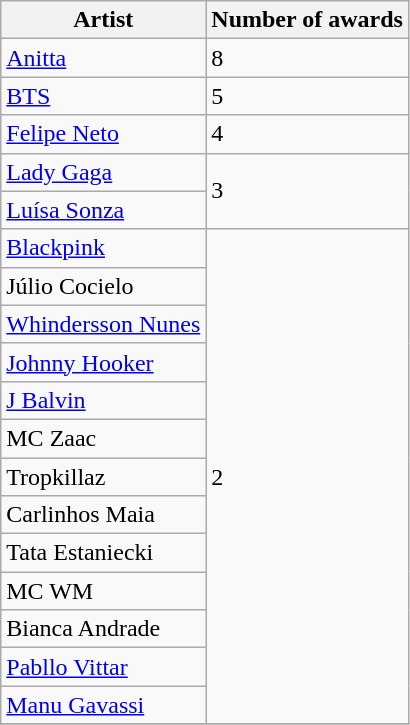<table class="wikitable">
<tr>
<th>Artist</th>
<th>Number of awards</th>
</tr>
<tr>
<td><a href='#'>Anitta</a></td>
<td>8</td>
</tr>
<tr>
<td><a href='#'>BTS</a></td>
<td>5</td>
</tr>
<tr>
<td><a href='#'>Felipe Neto</a></td>
<td>4</td>
</tr>
<tr>
<td><a href='#'>Lady Gaga</a></td>
<td rowspan=2>3</td>
</tr>
<tr>
<td><a href='#'>Luísa Sonza</a></td>
</tr>
<tr>
<td><a href='#'>Blackpink</a></td>
<td rowspan=13>2</td>
</tr>
<tr>
<td>Júlio Cocielo</td>
</tr>
<tr>
<td><a href='#'>Whindersson Nunes</a></td>
</tr>
<tr>
<td><a href='#'>Johnny Hooker</a></td>
</tr>
<tr>
<td><a href='#'>J Balvin</a></td>
</tr>
<tr>
<td>MC Zaac</td>
</tr>
<tr>
<td>Tropkillaz</td>
</tr>
<tr>
<td>Carlinhos Maia</td>
</tr>
<tr>
<td>Tata Estaniecki</td>
</tr>
<tr>
<td>MC WM</td>
</tr>
<tr>
<td>Bianca Andrade</td>
</tr>
<tr>
<td><a href='#'>Pabllo Vittar</a></td>
</tr>
<tr>
<td><a href='#'>Manu Gavassi</a></td>
</tr>
<tr>
</tr>
</table>
